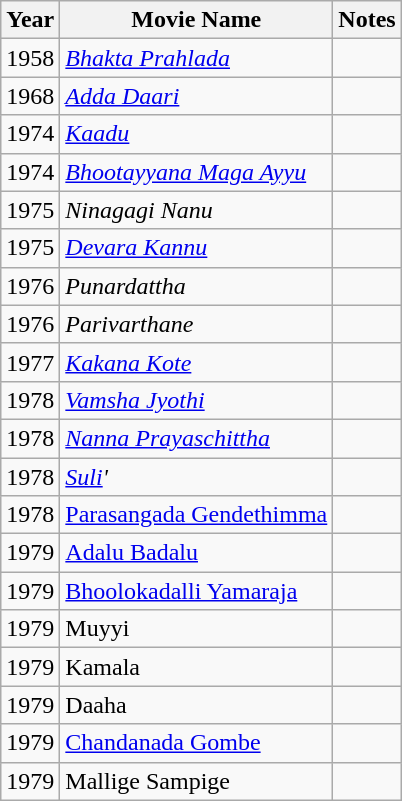<table class="wikitable">
<tr>
<th>Year</th>
<th>Movie Name</th>
<th>Notes</th>
</tr>
<tr>
<td>1958</td>
<td><em><a href='#'>Bhakta Prahlada</a></em></td>
<td></td>
</tr>
<tr>
<td>1968</td>
<td><em><a href='#'>Adda Daari</a></em></td>
<td></td>
</tr>
<tr>
<td>1974</td>
<td><em><a href='#'>Kaadu</a></em></td>
<td></td>
</tr>
<tr>
<td>1974</td>
<td><em><a href='#'>Bhootayyana Maga Ayyu</a></em></td>
<td></td>
</tr>
<tr>
<td>1975</td>
<td><em>Ninagagi Nanu</em></td>
<td></td>
</tr>
<tr>
<td>1975</td>
<td><em><a href='#'>Devara Kannu</a></em></td>
<td></td>
</tr>
<tr>
<td>1976</td>
<td><em>Punardattha</em></td>
<td></td>
</tr>
<tr>
<td>1976</td>
<td><em>Parivarthane</em></td>
<td></td>
</tr>
<tr>
<td>1977</td>
<td><em><a href='#'>Kakana Kote</a></em></td>
<td></td>
</tr>
<tr>
<td>1978</td>
<td><em><a href='#'>Vamsha Jyothi</a></em></td>
<td></td>
</tr>
<tr>
<td>1978</td>
<td><em><a href='#'>Nanna Prayaschittha</a></em></td>
<td></td>
</tr>
<tr>
<td>1978</td>
<td><em><a href='#'>Suli</a>'</td>
<td></td>
</tr>
<tr>
<td>1978</td>
<td></em><a href='#'>Parasangada Gendethimma</a><em></td>
<td></td>
</tr>
<tr>
<td>1979</td>
<td></em><a href='#'>Adalu Badalu</a><em></td>
<td></td>
</tr>
<tr>
<td>1979</td>
<td></em><a href='#'>Bhoolokadalli Yamaraja</a><em></td>
<td></td>
</tr>
<tr>
<td>1979</td>
<td></em>Muyyi<em></td>
<td></td>
</tr>
<tr>
<td>1979</td>
<td></em>Kamala<em></td>
<td></td>
</tr>
<tr>
<td>1979</td>
<td></em>Daaha<em></td>
<td></td>
</tr>
<tr>
<td>1979</td>
<td></em><a href='#'>Chandanada Gombe</a><em></td>
<td></td>
</tr>
<tr>
<td>1979</td>
<td></em>Mallige Sampige<em></td>
<td></td>
</tr>
</table>
